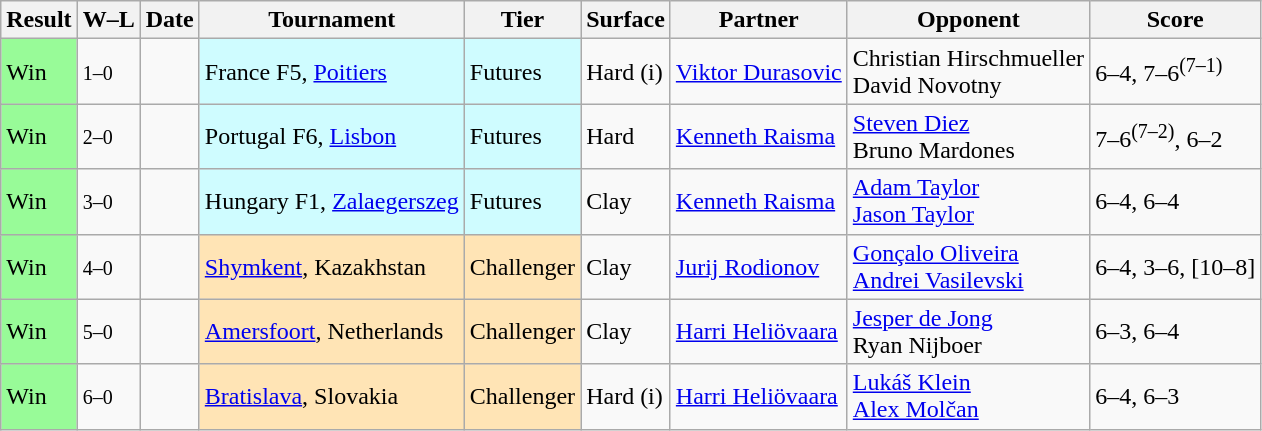<table class="sortable wikitable">
<tr>
<th>Result</th>
<th class="unsortable">W–L</th>
<th>Date</th>
<th>Tournament</th>
<th>Tier</th>
<th>Surface</th>
<th>Partner</th>
<th>Opponent</th>
<th class="unsortable">Score</th>
</tr>
<tr>
<td bgcolor=98FB98>Win</td>
<td><small>1–0</small></td>
<td></td>
<td bgcolor=cffcff>France F5, <a href='#'>Poitiers</a></td>
<td bgcolor=cffcff>Futures</td>
<td>Hard (i)</td>
<td> <a href='#'>Viktor Durasovic</a></td>
<td> Christian Hirschmueller<br> David Novotny</td>
<td>6–4, 7–6<sup>(7–1)</sup></td>
</tr>
<tr>
<td bgcolor=98FB98>Win</td>
<td><small>2–0</small></td>
<td></td>
<td bgcolor=cffcff>Portugal F6, <a href='#'>Lisbon</a></td>
<td bgcolor=cffcff>Futures</td>
<td>Hard</td>
<td> <a href='#'>Kenneth Raisma</a></td>
<td> <a href='#'>Steven Diez</a><br> Bruno Mardones</td>
<td>7–6<sup>(7–2)</sup>, 6–2</td>
</tr>
<tr>
<td bgcolor=98FB98>Win</td>
<td><small>3–0</small></td>
<td></td>
<td bgcolor=cffcff>Hungary F1, <a href='#'>Zalaegerszeg</a></td>
<td bgcolor=cffcff>Futures</td>
<td>Clay</td>
<td> <a href='#'>Kenneth Raisma</a></td>
<td> <a href='#'>Adam Taylor</a> <br>  <a href='#'>Jason Taylor</a></td>
<td>6–4, 6–4</td>
</tr>
<tr>
<td bgcolor=98FB98>Win</td>
<td><small>4–0</small></td>
<td><a href='#'></a></td>
<td style="background:moccasin;"><a href='#'>Shymkent</a>, Kazakhstan</td>
<td style="background:moccasin;">Challenger</td>
<td>Clay</td>
<td> <a href='#'>Jurij Rodionov</a></td>
<td> <a href='#'>Gonçalo Oliveira</a><br> <a href='#'>Andrei Vasilevski</a></td>
<td>6–4, 3–6, [10–8]</td>
</tr>
<tr>
<td bgcolor=98FB98>Win</td>
<td><small>5–0</small></td>
<td><a href='#'></a></td>
<td style="background:moccasin;"><a href='#'>Amersfoort</a>, Netherlands</td>
<td style="background:moccasin;">Challenger</td>
<td>Clay</td>
<td> <a href='#'>Harri Heliövaara</a></td>
<td> <a href='#'>Jesper de Jong</a><br> Ryan Nijboer</td>
<td>6–3, 6–4</td>
</tr>
<tr>
<td bgcolor=98FB98>Win</td>
<td><small>6–0</small></td>
<td><a href='#'></a></td>
<td style="background:moccasin;"><a href='#'>Bratislava</a>, Slovakia</td>
<td style="background:moccasin;">Challenger</td>
<td>Hard (i)</td>
<td> <a href='#'>Harri Heliövaara</a></td>
<td> <a href='#'>Lukáš Klein</a><br> <a href='#'>Alex Molčan</a></td>
<td>6–4, 6–3</td>
</tr>
</table>
